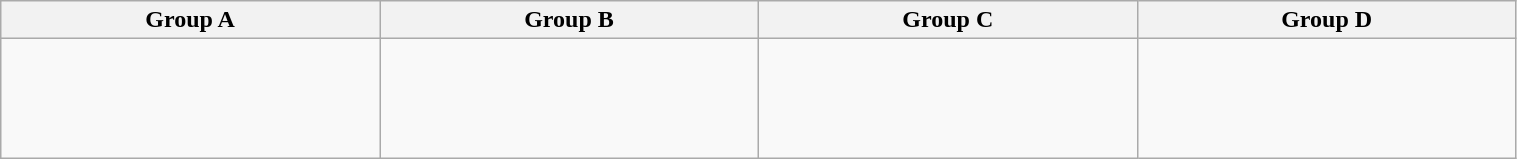<table class="wikitable" width=80%>
<tr>
<th width=25%>Group A</th>
<th width=25%>Group B</th>
<th width=25%>Group C</th>
<th width=25%>Group D</th>
</tr>
<tr>
<td valign=top><br><br>
<br>
<br>
</td>
<td valign=top><br><br>
<br>
<br>
</td>
<td valign=top><br><br>
<br>
</td>
<td valign=top><br><br>
<br>
</td>
</tr>
</table>
